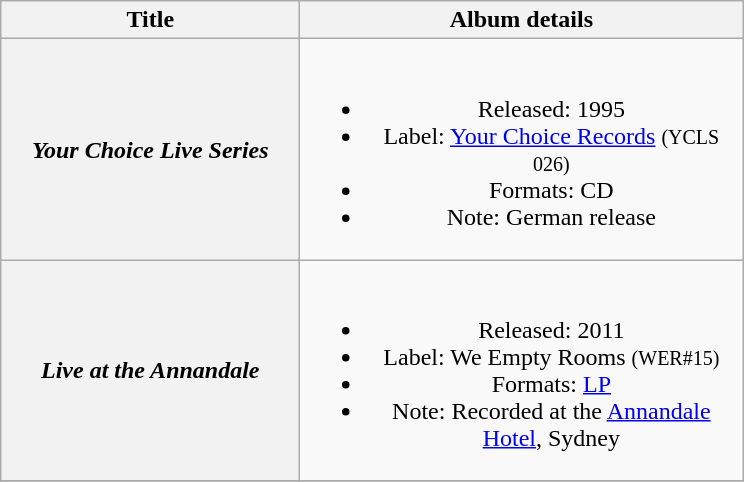<table class="wikitable plainrowheaders" style="text-align:center;">
<tr>
<th scope="col" style="width:12em;">Title</th>
<th scope="col" style="width:18em;">Album details</th>
</tr>
<tr>
<th scope="row"><em>Your Choice Live Series</em></th>
<td><br><ul><li>Released: 1995</li><li>Label: <a href='#'>Your Choice Records</a> <small>(YCLS 026)</small></li><li>Formats: CD</li><li>Note: German release</li></ul></td>
</tr>
<tr>
<th scope="row"><em>Live at the Annandale </em></th>
<td><br><ul><li>Released: 2011</li><li>Label: We Empty Rooms <small>(WER#15)</small></li><li>Formats: <a href='#'>LP</a></li><li>Note: Recorded at the <a href='#'>Annandale Hotel</a>, Sydney</li></ul></td>
</tr>
<tr>
</tr>
</table>
